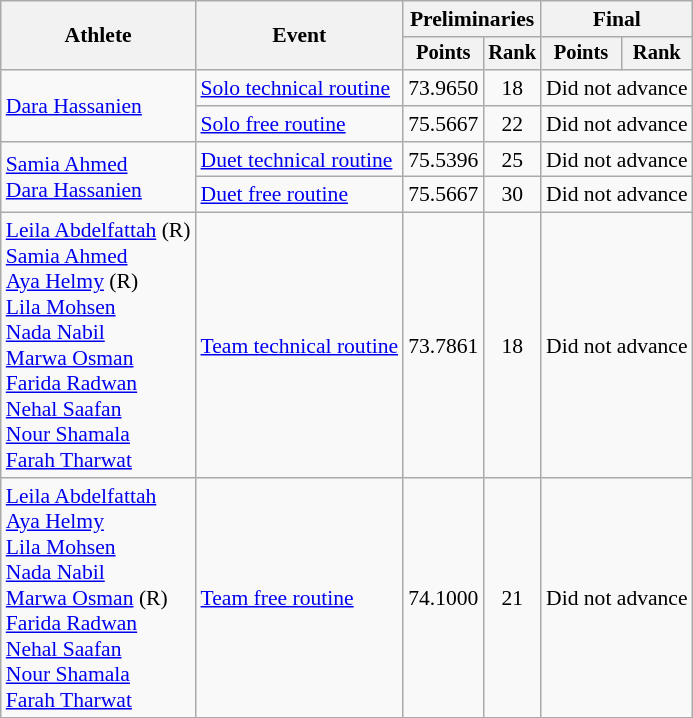<table class=wikitable style="font-size:90%">
<tr>
<th rowspan="2">Athlete</th>
<th rowspan="2">Event</th>
<th colspan="2">Preliminaries</th>
<th colspan="2">Final</th>
</tr>
<tr style="font-size:95%">
<th>Points</th>
<th>Rank</th>
<th>Points</th>
<th>Rank</th>
</tr>
<tr align=center>
<td align=left rowspan=2><a href='#'>Dara Hassanien</a></td>
<td align=left><a href='#'>Solo technical routine</a></td>
<td>73.9650</td>
<td>18</td>
<td colspan=2>Did not advance</td>
</tr>
<tr align=center>
<td align=left><a href='#'>Solo free routine</a></td>
<td>75.5667</td>
<td>22</td>
<td colspan=2>Did not advance</td>
</tr>
<tr align=center>
<td align=left rowspan=2><a href='#'>Samia Ahmed</a><br><a href='#'>Dara Hassanien</a></td>
<td align=left><a href='#'>Duet technical routine</a></td>
<td>75.5396</td>
<td>25</td>
<td colspan=2>Did not advance</td>
</tr>
<tr align=center>
<td align=left><a href='#'>Duet free routine</a></td>
<td>75.5667</td>
<td>30</td>
<td colspan=2>Did not advance</td>
</tr>
<tr align=center>
<td align=left><a href='#'>Leila Abdelfattah</a> (R)<br><a href='#'>Samia Ahmed</a><br><a href='#'>Aya Helmy</a> (R)<br><a href='#'>Lila Mohsen</a><br><a href='#'>Nada Nabil</a><br><a href='#'>Marwa Osman</a><br><a href='#'>Farida Radwan</a><br><a href='#'>Nehal Saafan</a><br><a href='#'>Nour Shamala</a><br><a href='#'>Farah Tharwat</a></td>
<td align=left><a href='#'>Team technical routine</a></td>
<td>73.7861</td>
<td>18</td>
<td colspan=2>Did not advance</td>
</tr>
<tr align=center>
<td align=left><a href='#'>Leila Abdelfattah</a><br><a href='#'>Aya Helmy</a><br><a href='#'>Lila Mohsen</a><br><a href='#'>Nada Nabil</a><br><a href='#'>Marwa Osman</a> (R)<br><a href='#'>Farida Radwan</a><br><a href='#'>Nehal Saafan</a><br><a href='#'>Nour Shamala</a><br><a href='#'>Farah Tharwat</a></td>
<td align=left><a href='#'>Team free routine</a></td>
<td>74.1000</td>
<td>21</td>
<td colspan=2>Did not advance</td>
</tr>
</table>
